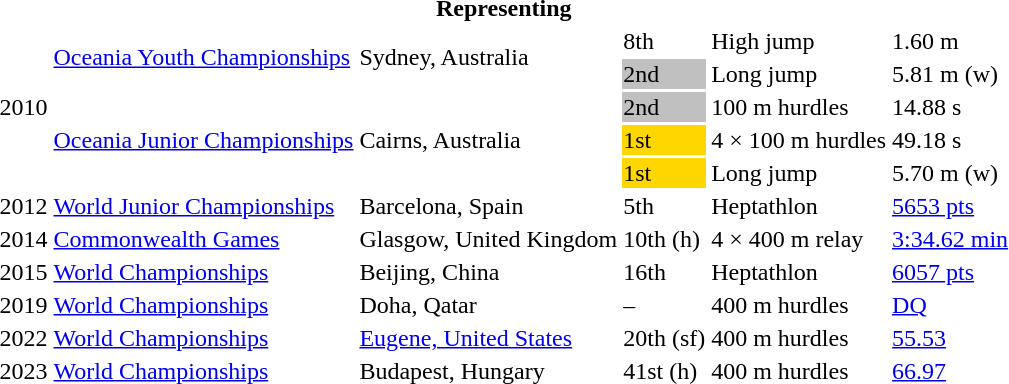<table>
<tr>
<th colspan="6">Representing </th>
</tr>
<tr>
<td rowspan=5>2010</td>
<td rowspan=2><a href='#'>Oceania Youth Championships</a></td>
<td rowspan=2>Sydney, Australia</td>
<td>8th</td>
<td>High jump</td>
<td>1.60 m</td>
</tr>
<tr>
<td bgcolor=silver>2nd</td>
<td>Long jump</td>
<td>5.81 m (w)</td>
</tr>
<tr>
<td rowspan=3><a href='#'>Oceania Junior Championships</a></td>
<td rowspan=3>Cairns, Australia</td>
<td bgcolor=silver>2nd</td>
<td>100 m hurdles</td>
<td>14.88 s</td>
</tr>
<tr>
<td bgcolor=gold>1st</td>
<td>4 × 100 m hurdles</td>
<td>49.18 s</td>
</tr>
<tr>
<td bgcolor=gold>1st</td>
<td>Long jump</td>
<td>5.70 m (w)</td>
</tr>
<tr>
<td>2012</td>
<td><a href='#'>World Junior Championships</a></td>
<td>Barcelona, Spain</td>
<td>5th</td>
<td>Heptathlon</td>
<td><a href='#'>5653 pts</a></td>
</tr>
<tr>
<td>2014</td>
<td><a href='#'>Commonwealth Games</a></td>
<td>Glasgow, United Kingdom</td>
<td>10th (h)</td>
<td>4 × 400 m relay</td>
<td><a href='#'>3:34.62 min</a></td>
</tr>
<tr>
<td>2015</td>
<td><a href='#'>World Championships</a></td>
<td>Beijing, China</td>
<td>16th</td>
<td>Heptathlon</td>
<td><a href='#'>6057 pts</a></td>
</tr>
<tr>
<td>2019</td>
<td><a href='#'>World Championships</a></td>
<td>Doha, Qatar</td>
<td>–</td>
<td>400 m hurdles</td>
<td><a href='#'>DQ</a></td>
</tr>
<tr>
<td>2022</td>
<td><a href='#'>World Championships</a></td>
<td><a href='#'>Eugene, United States</a></td>
<td>20th (sf)</td>
<td>400 m hurdles</td>
<td><a href='#'>55.53</a></td>
</tr>
<tr>
<td>2023</td>
<td><a href='#'>World Championships</a></td>
<td>Budapest, Hungary</td>
<td>41st (h)</td>
<td>400 m hurdles</td>
<td><a href='#'>66.97</a></td>
</tr>
</table>
